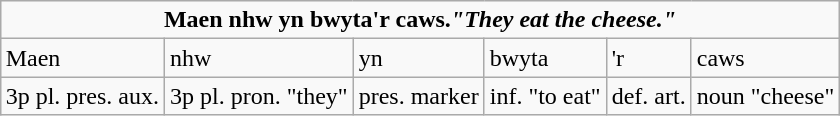<table class="wikitable" style="margin-left: auto; margin-right: auto">
<tr>
<td colspan="6" style="text-align: center;"><strong>Maen nhw yn bwyta'r caws.<strong><em>"They eat the cheese."<em></td>
</tr>
<tr>
<td></em></strong>Maen<strong><em></td>
<td>nhw</td>
<td>yn</td>
<td>bwyta</td>
<td>'r</td>
<td>caws</td>
</tr>
<tr>
<td>3p pl. pres. aux.</td>
<td>3p pl. pron. "they"</td>
<td>pres. marker</td>
<td>inf. "to eat"</td>
<td>def. art.</td>
<td>noun "cheese"</td>
</tr>
</table>
